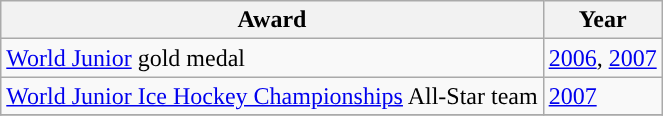<table class="wikitable">
<tr>
<th scope="col">Award</th>
<th scope="col">Year</th>
</tr>
<tr>
<td><a href='#'>World Junior</a> gold medal</td>
<td><a href='#'>2006</a>, <a href='#'>2007</a></td>
</tr>
<tr>
<td><a href='#'>World Junior Ice Hockey Championships</a> All-Star team</td>
<td><a href='#'>2007</a></td>
</tr>
<tr>
</tr>
</table>
